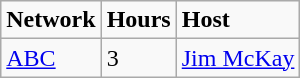<table class=wikitable>
<tr>
<td><strong>Network</strong></td>
<td><strong>Hours</strong></td>
<td><strong>Host</strong></td>
</tr>
<tr>
<td><a href='#'>ABC</a></td>
<td>3</td>
<td><a href='#'>Jim McKay</a></td>
</tr>
</table>
